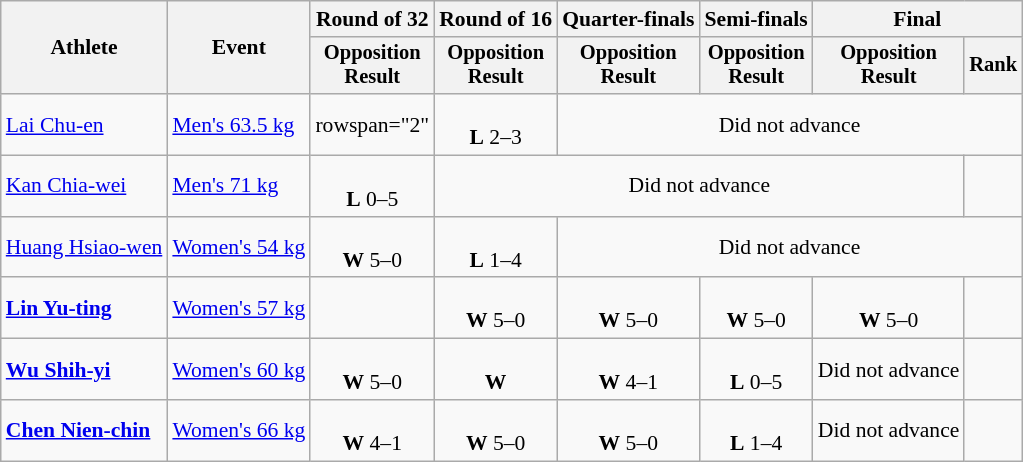<table class="wikitable" style="font-size:90%; text-align:center">
<tr>
<th rowspan="2">Athlete</th>
<th rowspan="2">Event</th>
<th>Round of 32</th>
<th>Round of 16</th>
<th>Quarter-finals</th>
<th>Semi-finals</th>
<th colspan="2">Final</th>
</tr>
<tr style="font-size:95%">
<th>Opposition <br> Result</th>
<th>Opposition <br> Result</th>
<th>Opposition <br> Result</th>
<th>Opposition <br> Result</th>
<th>Opposition <br> Result</th>
<th>Rank</th>
</tr>
<tr>
<td align="left"><a href='#'>Lai Chu-en</a></td>
<td align="left"><a href='#'>Men's 63.5 kg</a></td>
<td>rowspan="2" </td>
<td><br><strong>L</strong> 2–3</td>
<td colspan="4">Did not advance</td>
</tr>
<tr>
<td align="left"><a href='#'>Kan Chia-wei</a></td>
<td align="left"><a href='#'>Men's 71 kg</a></td>
<td><br><strong>L</strong> 0–5</td>
<td colspan="4">Did not advance</td>
</tr>
<tr>
<td align="left"><a href='#'>Huang Hsiao-wen</a></td>
<td align="left"><a href='#'>Women's 54 kg</a></td>
<td><br><strong>W</strong> 5–0</td>
<td><br><strong>L</strong> 1–4</td>
<td colspan="4">Did not advance</td>
</tr>
<tr>
<td align="left"><strong><a href='#'>Lin Yu-ting</a></strong></td>
<td align="left"><a href='#'>Women's 57 kg</a></td>
<td></td>
<td><br><strong>W</strong> 5–0</td>
<td><br><strong>W</strong> 5–0</td>
<td><br><strong>W</strong> 5–0</td>
<td><br><strong>W</strong> 5–0</td>
<td></td>
</tr>
<tr>
<td align="left"><strong><a href='#'>Wu Shih-yi</a></strong></td>
<td align="left"><a href='#'>Women's 60 kg</a></td>
<td><br><strong>W</strong> 5–0</td>
<td><br><strong>W </strong></td>
<td><br><strong>W</strong> 4–1</td>
<td><br><strong>L</strong> 0–5</td>
<td>Did not advance</td>
<td></td>
</tr>
<tr>
<td align="left"><strong><a href='#'>Chen Nien-chin</a></strong></td>
<td align="left"><a href='#'>Women's 66 kg</a></td>
<td><br><strong>W</strong> 4–1</td>
<td><br><strong>W</strong> 5–0</td>
<td><br><strong> W</strong> 5–0</td>
<td><br><strong>L</strong> 1–4</td>
<td>Did not advance</td>
<td></td>
</tr>
</table>
